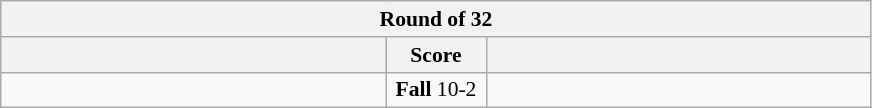<table class="wikitable" style="text-align: center; font-size:90% ">
<tr>
<th colspan=3>Round of 32</th>
</tr>
<tr>
<th align="right" width="250"></th>
<th width="60">Score</th>
<th align="left" width="250"></th>
</tr>
<tr>
<td align=left><strong></strong></td>
<td align=center><strong>Fall</strong> 10-2</td>
<td align=left></td>
</tr>
</table>
